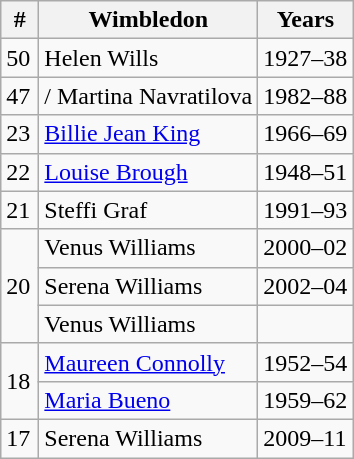<table class="wikitable" style="display:inline-table;">
<tr>
<th style="width:18px;">#</th>
<th>Wimbledon</th>
<th>Years</th>
</tr>
<tr>
<td>50</td>
<td> Helen Wills</td>
<td>1927–38</td>
</tr>
<tr>
<td>47</td>
<td>/ Martina Navratilova</td>
<td>1982–88</td>
</tr>
<tr>
<td>23</td>
<td> <a href='#'>Billie Jean King</a></td>
<td>1966–69</td>
</tr>
<tr>
<td>22</td>
<td> <a href='#'>Louise Brough</a></td>
<td>1948–51</td>
</tr>
<tr>
<td>21</td>
<td> Steffi Graf</td>
<td>1991–93</td>
</tr>
<tr>
<td rowspan="3">20</td>
<td> Venus Williams</td>
<td>2000–02</td>
</tr>
<tr>
<td> Serena Williams</td>
<td>2002–04</td>
</tr>
<tr>
<td> Venus Williams</td>
<td></td>
</tr>
<tr>
<td rowspan=2>18</td>
<td> <a href='#'>Maureen Connolly</a></td>
<td>1952–54</td>
</tr>
<tr>
<td> <a href='#'>Maria Bueno</a></td>
<td>1959–62</td>
</tr>
<tr>
<td>17</td>
<td> Serena Williams</td>
<td>2009–11</td>
</tr>
</table>
